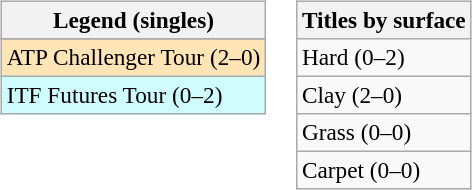<table>
<tr valign=top>
<td><br><table class=wikitable style=font-size:97%>
<tr>
<th>Legend (singles)</th>
</tr>
<tr bgcolor=e5d1cb>
</tr>
<tr bgcolor=moccasin>
<td>ATP Challenger Tour (2–0)</td>
</tr>
<tr bgcolor=cffcff>
<td>ITF Futures Tour (0–2)</td>
</tr>
</table>
</td>
<td><br><table class=wikitable style=font-size:97%>
<tr>
<th>Titles by surface</th>
</tr>
<tr>
<td>Hard (0–2)</td>
</tr>
<tr>
<td>Clay (2–0)</td>
</tr>
<tr>
<td>Grass (0–0)</td>
</tr>
<tr>
<td>Carpet (0–0)</td>
</tr>
</table>
</td>
</tr>
</table>
